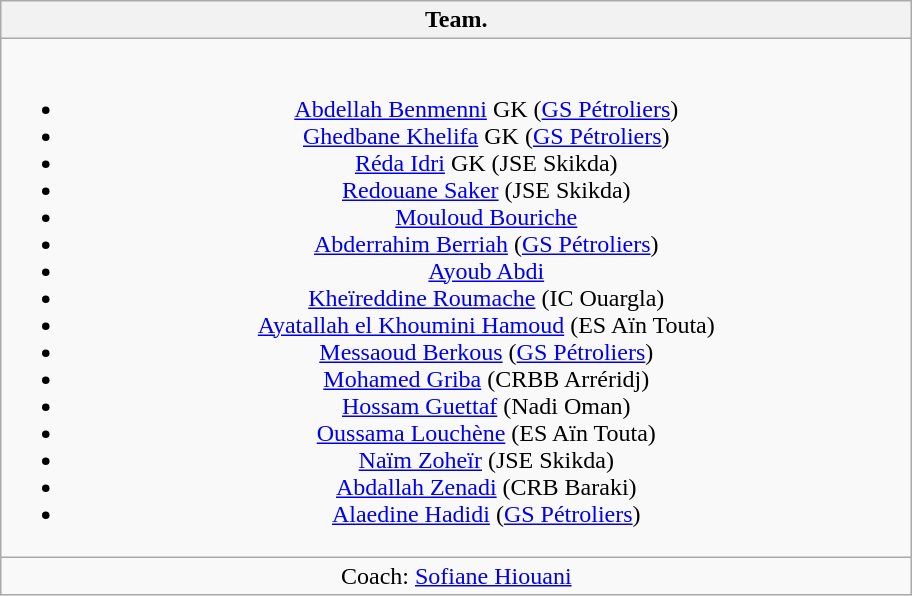<table class="wikitable" style="text-align: center;">
<tr>
<th width=600>Team.</th>
</tr>
<tr>
<td><br><ul><li><a href='#'>Abdellah Benmenni</a> GK (<a href='#'>GS Pétroliers</a>)</li><li><a href='#'>Ghedbane Khelifa</a> GK (<a href='#'>GS Pétroliers</a>)</li><li><a href='#'>Réda Idri</a> GK (JSE Skikda)</li><li><a href='#'>Redouane Saker</a> (JSE Skikda)</li><li><a href='#'>Mouloud Bouriche</a></li><li><a href='#'>Abderrahim Berriah</a> (<a href='#'>GS Pétroliers</a>)</li><li><a href='#'>Ayoub Abdi</a></li><li><a href='#'>Kheïreddine Roumache</a> (IC Ouargla)</li><li><a href='#'>Ayatallah el Khoumini Hamoud</a> (ES Aïn Touta)</li><li><a href='#'>Messaoud Berkous</a> (<a href='#'>GS Pétroliers</a>)</li><li><a href='#'>Mohamed Griba</a> (CRBB Arréridj)</li><li><a href='#'>Hossam Guettaf</a> (Nadi Oman)</li><li><a href='#'>Oussama Louchène</a> (ES Aïn Touta)</li><li><a href='#'>Naïm Zoheïr</a> (JSE Skikda)</li><li><a href='#'>Abdallah Zenadi</a> (CRB Baraki)</li><li><a href='#'>Alaedine Hadidi</a> (<a href='#'>GS Pétroliers</a>)</li></ul></td>
</tr>
<tr>
<td>Coach:  <a href='#'>Sofiane Hiouani</a></td>
</tr>
</table>
